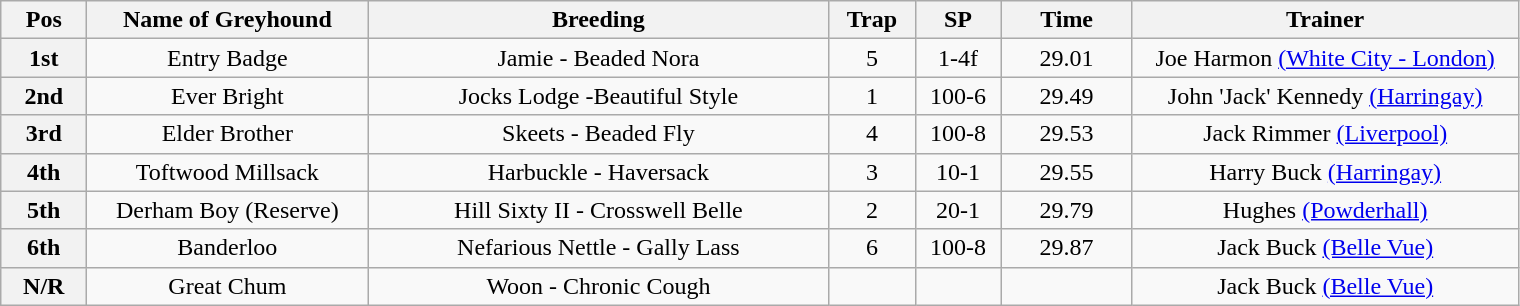<table class="wikitable" style="text-align: center">
<tr>
<th width=50>Pos</th>
<th width=180>Name of Greyhound</th>
<th width=300>Breeding</th>
<th width=50>Trap</th>
<th width=50>SP</th>
<th width=80>Time</th>
<th width=250>Trainer</th>
</tr>
<tr>
<th>1st</th>
<td>Entry Badge</td>
<td>Jamie - Beaded Nora</td>
<td>5</td>
<td>1-4f</td>
<td>29.01</td>
<td>Joe Harmon <a href='#'>(White City - London)</a></td>
</tr>
<tr>
<th>2nd</th>
<td>Ever Bright</td>
<td>Jocks Lodge -Beautiful Style</td>
<td>1</td>
<td>100-6</td>
<td>29.49</td>
<td>John 'Jack' Kennedy <a href='#'>(Harringay)</a></td>
</tr>
<tr>
<th>3rd</th>
<td>Elder Brother</td>
<td>Skeets - Beaded Fly</td>
<td>4</td>
<td>100-8</td>
<td>29.53</td>
<td>Jack Rimmer <a href='#'>(Liverpool)</a></td>
</tr>
<tr>
<th>4th</th>
<td>Toftwood Millsack</td>
<td>Harbuckle - Haversack</td>
<td>3</td>
<td>10-1</td>
<td>29.55</td>
<td>Harry Buck <a href='#'>(Harringay)</a></td>
</tr>
<tr>
<th>5th</th>
<td>Derham Boy (Reserve)</td>
<td>Hill Sixty II - Crosswell Belle</td>
<td>2</td>
<td>20-1</td>
<td>29.79</td>
<td>Hughes <a href='#'>(Powderhall)</a></td>
</tr>
<tr>
<th>6th</th>
<td>Banderloo</td>
<td>Nefarious Nettle - Gally Lass</td>
<td>6</td>
<td>100-8</td>
<td>29.87</td>
<td>Jack Buck <a href='#'>(Belle Vue)</a></td>
</tr>
<tr>
<th>N/R</th>
<td>Great Chum</td>
<td>Woon - Chronic Cough</td>
<td></td>
<td></td>
<td></td>
<td>Jack Buck <a href='#'>(Belle Vue)</a></td>
</tr>
</table>
